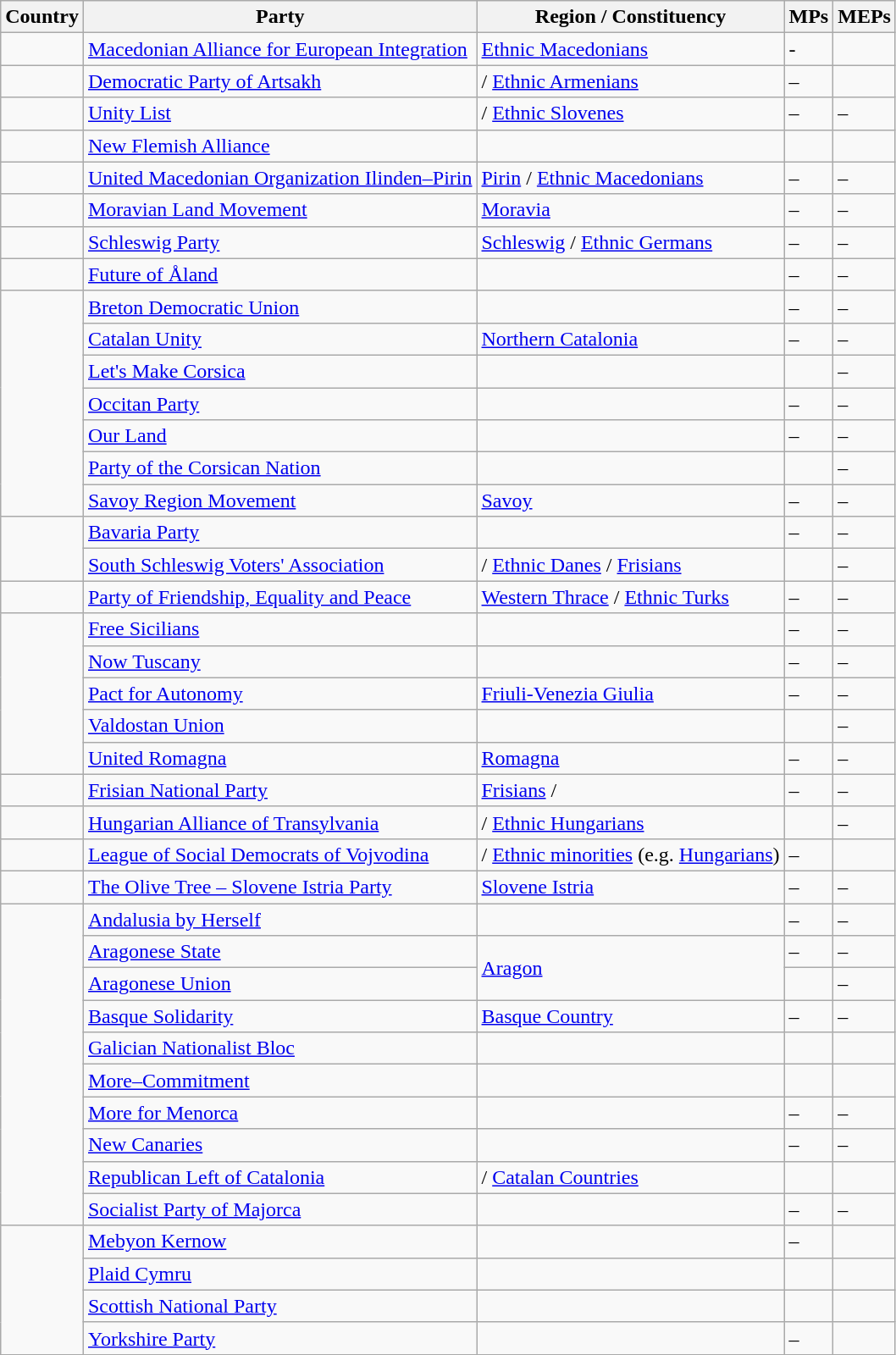<table class="wikitable sortable">
<tr>
<th>Country</th>
<th>Party</th>
<th>Region / Constituency</th>
<th>MPs</th>
<th>MEPs</th>
</tr>
<tr>
<td></td>
<td><a href='#'>Macedonian Alliance for European Integration</a></td>
<td> <a href='#'>Ethnic Macedonians</a></td>
<td>-</td>
<td></td>
</tr>
<tr>
<td></td>
<td><a href='#'>Democratic Party of Artsakh</a></td>
<td> /  <a href='#'>Ethnic Armenians</a></td>
<td>–</td>
<td></td>
</tr>
<tr>
<td></td>
<td><a href='#'>Unity List</a></td>
<td> /  <a href='#'>Ethnic Slovenes</a></td>
<td>–</td>
<td>–</td>
</tr>
<tr>
<td></td>
<td><a href='#'>New Flemish Alliance</a></td>
<td></td>
<td></td>
<td></td>
</tr>
<tr>
<td></td>
<td><a href='#'>United Macedonian Organization Ilinden–Pirin</a></td>
<td><a href='#'>Pirin</a> /  <a href='#'>Ethnic Macedonians</a></td>
<td>–</td>
<td>–</td>
</tr>
<tr>
<td></td>
<td><a href='#'>Moravian Land Movement</a></td>
<td> <a href='#'>Moravia</a></td>
<td>–</td>
<td>–</td>
</tr>
<tr>
<td></td>
<td><a href='#'>Schleswig Party</a></td>
<td><a href='#'>Schleswig</a> /  <a href='#'>Ethnic Germans</a></td>
<td>–</td>
<td>–</td>
</tr>
<tr>
<td></td>
<td><a href='#'>Future of Åland</a></td>
<td></td>
<td>–</td>
<td>–</td>
</tr>
<tr>
<td rowspan=7></td>
<td><a href='#'>Breton Democratic Union</a></td>
<td></td>
<td>–</td>
<td>–</td>
</tr>
<tr>
<td><a href='#'>Catalan Unity</a></td>
<td><a href='#'>Northern Catalonia</a></td>
<td>–</td>
<td>–</td>
</tr>
<tr>
<td><a href='#'>Let's Make Corsica</a></td>
<td></td>
<td></td>
<td>–</td>
</tr>
<tr>
<td><a href='#'>Occitan Party</a></td>
<td></td>
<td>–</td>
<td>–</td>
</tr>
<tr>
<td><a href='#'>Our Land</a></td>
<td></td>
<td>–</td>
<td>–</td>
</tr>
<tr>
<td><a href='#'>Party of the Corsican Nation</a></td>
<td></td>
<td></td>
<td>–</td>
</tr>
<tr>
<td><a href='#'>Savoy Region Movement</a></td>
<td> <a href='#'>Savoy</a></td>
<td>–</td>
<td>–</td>
</tr>
<tr>
<td rowspan=2></td>
<td><a href='#'>Bavaria Party</a></td>
<td></td>
<td>–</td>
<td>–</td>
</tr>
<tr>
<td><a href='#'>South Schleswig Voters' Association</a></td>
<td> /  <a href='#'>Ethnic Danes</a> /  <a href='#'>Frisians</a></td>
<td></td>
<td>–</td>
</tr>
<tr>
<td></td>
<td><a href='#'>Party of Friendship, Equality and Peace</a></td>
<td><a href='#'>Western Thrace</a> /  <a href='#'>Ethnic Turks</a></td>
<td>–</td>
<td>–</td>
</tr>
<tr>
<td rowspan=5></td>
<td><a href='#'>Free Sicilians</a></td>
<td></td>
<td>–</td>
<td>–</td>
</tr>
<tr>
<td><a href='#'>Now Tuscany</a></td>
<td></td>
<td>–</td>
<td>–</td>
</tr>
<tr>
<td><a href='#'>Pact for Autonomy</a></td>
<td> <a href='#'>Friuli-Venezia Giulia</a></td>
<td>–</td>
<td>–</td>
</tr>
<tr>
<td><a href='#'>Valdostan Union</a></td>
<td></td>
<td></td>
<td>–</td>
</tr>
<tr>
<td><a href='#'>United Romagna</a></td>
<td> <a href='#'>Romagna</a></td>
<td>–</td>
<td>–</td>
</tr>
<tr>
<td></td>
<td><a href='#'>Frisian National Party</a></td>
<td> <a href='#'>Frisians</a> / </td>
<td>–</td>
<td>–</td>
</tr>
<tr>
<td></td>
<td><a href='#'>Hungarian Alliance of Transylvania</a></td>
<td> /  <a href='#'>Ethnic Hungarians</a></td>
<td></td>
<td>–</td>
</tr>
<tr>
<td></td>
<td><a href='#'>League of Social Democrats of Vojvodina</a></td>
<td> / <a href='#'>Ethnic minorities</a> (e.g. <a href='#'>Hungarians</a>)</td>
<td>–</td>
<td></td>
</tr>
<tr>
<td></td>
<td><a href='#'>The Olive Tree – Slovene Istria Party</a></td>
<td> <a href='#'>Slovene Istria</a></td>
<td>–</td>
<td>–</td>
</tr>
<tr>
<td rowspan="10"></td>
<td><a href='#'>Andalusia by Herself</a></td>
<td></td>
<td>–</td>
<td>–</td>
</tr>
<tr>
<td><a href='#'>Aragonese State</a></td>
<td rowspan="2"> <a href='#'>Aragon</a></td>
<td>–</td>
<td>–</td>
</tr>
<tr>
<td><a href='#'>Aragonese Union</a></td>
<td></td>
<td>–</td>
</tr>
<tr>
<td><a href='#'>Basque Solidarity</a></td>
<td> <a href='#'>Basque Country</a></td>
<td>–</td>
<td>–</td>
</tr>
<tr>
<td><a href='#'>Galician Nationalist Bloc</a></td>
<td></td>
<td></td>
<td></td>
</tr>
<tr>
<td><a href='#'>More–Commitment</a></td>
<td></td>
<td></td>
<td></td>
</tr>
<tr>
<td><a href='#'>More for Menorca</a></td>
<td></td>
<td>–</td>
<td>–</td>
</tr>
<tr>
<td><a href='#'>New Canaries</a></td>
<td></td>
<td>–</td>
<td>–</td>
</tr>
<tr>
<td><a href='#'>Republican Left of Catalonia</a></td>
<td> /  <a href='#'>Catalan Countries</a></td>
<td></td>
<td></td>
</tr>
<tr>
<td><a href='#'>Socialist Party of Majorca</a></td>
<td></td>
<td>–</td>
<td>–</td>
</tr>
<tr>
<td rowspan=4></td>
<td><a href='#'>Mebyon Kernow</a></td>
<td></td>
<td>–</td>
<td></td>
</tr>
<tr>
<td><a href='#'>Plaid Cymru</a></td>
<td></td>
<td></td>
<td></td>
</tr>
<tr>
<td><a href='#'>Scottish National Party</a></td>
<td></td>
<td></td>
<td></td>
</tr>
<tr>
<td><a href='#'>Yorkshire Party</a></td>
<td></td>
<td>–</td>
<td></td>
</tr>
</table>
